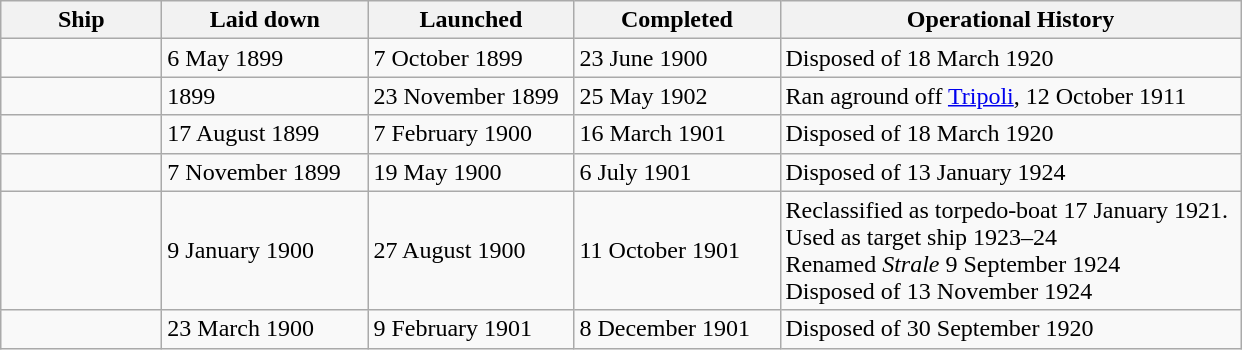<table class="wikitable">
<tr>
<th scope="col" width="100px">Ship</th>
<th scope="col" width="130px">Laid down</th>
<th scope="col" width="130px">Launched</th>
<th scope="col" width="130px">Completed</th>
<th scope="col" width="300px">Operational History</th>
</tr>
<tr>
<td></td>
<td>6 May 1899</td>
<td>7 October 1899</td>
<td>23 June 1900</td>
<td>Disposed of 18 March 1920</td>
</tr>
<tr>
<td></td>
<td>1899</td>
<td>23 November 1899</td>
<td>25 May 1902</td>
<td>Ran aground off <a href='#'>Tripoli</a>, 12 October 1911</td>
</tr>
<tr>
<td></td>
<td>17 August 1899</td>
<td>7 February 1900</td>
<td>16 March 1901</td>
<td>Disposed of 18 March 1920</td>
</tr>
<tr>
<td></td>
<td>7 November 1899</td>
<td>19 May 1900</td>
<td>6 July 1901</td>
<td>Disposed of 13 January 1924</td>
</tr>
<tr>
<td></td>
<td>9 January 1900</td>
<td>27 August 1900</td>
<td>11 October 1901</td>
<td>Reclassified as torpedo-boat 17 January 1921. Used as target ship 1923–24<br>Renamed <em>Strale</em> 9 September 1924<br>Disposed of 13 November 1924</td>
</tr>
<tr>
<td></td>
<td>23 March 1900</td>
<td>9 February 1901</td>
<td>8 December 1901</td>
<td>Disposed of 30 September 1920</td>
</tr>
</table>
